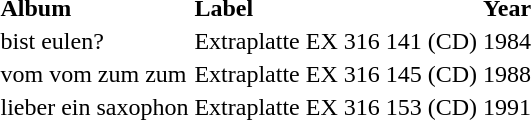<table>
<tr>
<td><strong>Album</strong></td>
<td><strong>Label</strong></td>
<td><strong>Year</strong></td>
</tr>
<tr>
<td>bist eulen?</td>
<td>Extraplatte EX 316 141 (CD)</td>
<td>1984</td>
</tr>
<tr>
<td>vom vom zum zum</td>
<td>Extraplatte EX 316 145 (CD)</td>
<td>1988</td>
</tr>
<tr>
<td>lieber ein saxophon</td>
<td>Extraplatte EX 316 153 (CD)</td>
<td>1991</td>
</tr>
</table>
